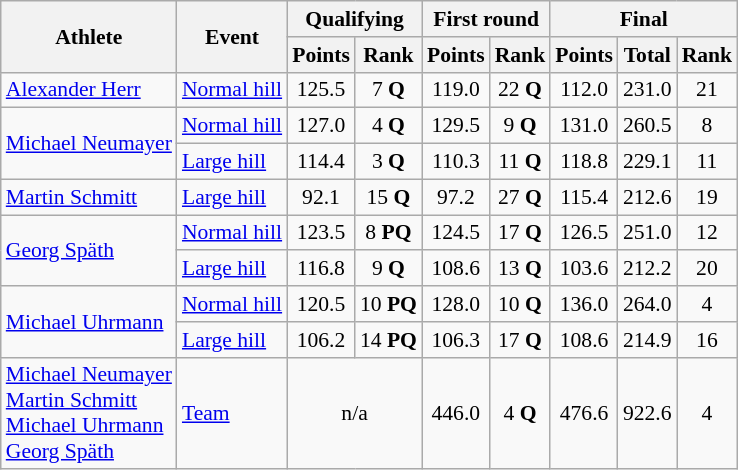<table class="wikitable" style="font-size:90%">
<tr>
<th rowspan="2">Athlete</th>
<th rowspan="2">Event</th>
<th colspan="2">Qualifying</th>
<th colspan="2">First round</th>
<th colspan="3">Final</th>
</tr>
<tr>
<th>Points</th>
<th>Rank</th>
<th>Points</th>
<th>Rank</th>
<th>Points</th>
<th>Total</th>
<th>Rank</th>
</tr>
<tr>
<td><a href='#'>Alexander Herr</a></td>
<td><a href='#'>Normal hill</a></td>
<td align="center">125.5</td>
<td align="center">7 <strong>Q</strong></td>
<td align="center">119.0</td>
<td align="center">22 <strong>Q</strong></td>
<td align="center">112.0</td>
<td align="center">231.0</td>
<td align="center">21</td>
</tr>
<tr>
<td rowspan=2><a href='#'>Michael Neumayer</a></td>
<td><a href='#'>Normal hill</a></td>
<td align="center">127.0</td>
<td align="center">4 <strong>Q</strong></td>
<td align="center">129.5</td>
<td align="center">9 <strong>Q</strong></td>
<td align="center">131.0</td>
<td align="center">260.5</td>
<td align="center">8</td>
</tr>
<tr>
<td><a href='#'>Large hill</a></td>
<td align="center">114.4</td>
<td align="center">3 <strong>Q</strong></td>
<td align="center">110.3</td>
<td align="center">11 <strong>Q</strong></td>
<td align="center">118.8</td>
<td align="center">229.1</td>
<td align="center">11</td>
</tr>
<tr>
<td><a href='#'>Martin Schmitt</a></td>
<td><a href='#'>Large hill</a></td>
<td align="center">92.1</td>
<td align="center">15 <strong>Q</strong></td>
<td align="center">97.2</td>
<td align="center">27 <strong>Q</strong></td>
<td align="center">115.4</td>
<td align="center">212.6</td>
<td align="center">19</td>
</tr>
<tr>
<td rowspan=2><a href='#'>Georg Späth</a></td>
<td><a href='#'>Normal hill</a></td>
<td align="center">123.5</td>
<td align="center">8 <strong>PQ</strong></td>
<td align="center">124.5</td>
<td align="center">17 <strong>Q</strong></td>
<td align="center">126.5</td>
<td align="center">251.0</td>
<td align="center">12</td>
</tr>
<tr>
<td><a href='#'>Large hill</a></td>
<td align="center">116.8</td>
<td align="center">9 <strong>Q</strong></td>
<td align="center">108.6</td>
<td align="center">13 <strong>Q</strong></td>
<td align="center">103.6</td>
<td align="center">212.2</td>
<td align="center">20</td>
</tr>
<tr>
<td rowspan=2><a href='#'>Michael Uhrmann</a></td>
<td><a href='#'>Normal hill</a></td>
<td align="center">120.5</td>
<td align="center">10 <strong>PQ</strong></td>
<td align="center">128.0</td>
<td align="center">10 <strong>Q</strong></td>
<td align="center">136.0</td>
<td align="center">264.0</td>
<td align="center">4</td>
</tr>
<tr>
<td><a href='#'>Large hill</a></td>
<td align="center">106.2</td>
<td align="center">14 <strong>PQ</strong></td>
<td align="center">106.3</td>
<td align="center">17 <strong>Q</strong></td>
<td align="center">108.6</td>
<td align="center">214.9</td>
<td align="center">16</td>
</tr>
<tr>
<td><a href='#'>Michael Neumayer</a><br><a href='#'>Martin Schmitt</a><br><a href='#'>Michael Uhrmann</a><br><a href='#'>Georg Späth</a></td>
<td><a href='#'>Team</a></td>
<td colspan=2 align="center">n/a</td>
<td align="center">446.0</td>
<td align="center">4 <strong>Q</strong></td>
<td align="center">476.6</td>
<td align="center">922.6</td>
<td align="center">4</td>
</tr>
</table>
